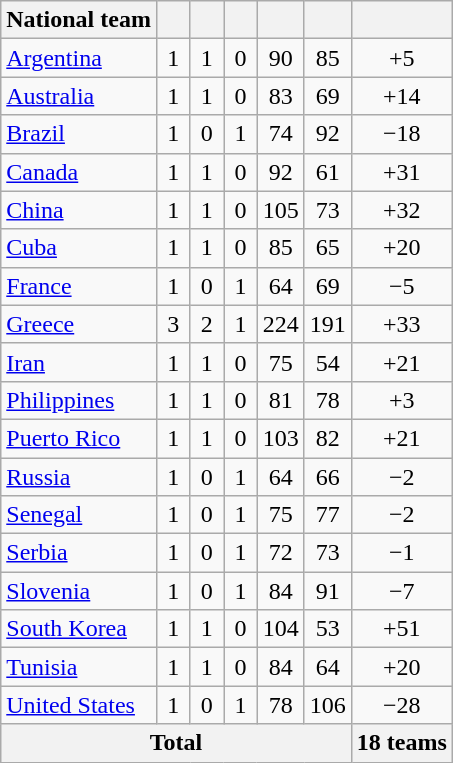<table class="wikitable sortable" style="text-align: center;">
<tr>
<th>National team</th>
<th width="15"></th>
<th width="15"></th>
<th width="15"></th>
<th></th>
<th></th>
<th></th>
</tr>
<tr>
<td align="left"> <a href='#'>Argentina</a></td>
<td>1</td>
<td>1</td>
<td>0</td>
<td>90</td>
<td>85</td>
<td>+5</td>
</tr>
<tr>
<td align="left"> <a href='#'>Australia</a></td>
<td>1</td>
<td>1</td>
<td>0</td>
<td>83</td>
<td>69</td>
<td>+14</td>
</tr>
<tr>
<td align="left"> <a href='#'>Brazil</a></td>
<td>1</td>
<td>0</td>
<td>1</td>
<td>74</td>
<td>92</td>
<td>−18</td>
</tr>
<tr>
<td align="left"> <a href='#'>Canada</a></td>
<td>1</td>
<td>1</td>
<td>0</td>
<td>92</td>
<td>61</td>
<td>+31</td>
</tr>
<tr>
<td align="left"> <a href='#'>China</a></td>
<td>1</td>
<td>1</td>
<td>0</td>
<td>105</td>
<td>73</td>
<td>+32</td>
</tr>
<tr>
<td align="left"> <a href='#'>Cuba</a></td>
<td>1</td>
<td>1</td>
<td>0</td>
<td>85</td>
<td>65</td>
<td>+20</td>
</tr>
<tr>
<td align="left"> <a href='#'>France</a></td>
<td>1</td>
<td>0</td>
<td>1</td>
<td>64</td>
<td>69</td>
<td>−5</td>
</tr>
<tr>
<td align="left"> <a href='#'>Greece</a></td>
<td>3</td>
<td>2</td>
<td>1</td>
<td>224</td>
<td>191</td>
<td>+33</td>
</tr>
<tr>
<td align="left"> <a href='#'>Iran</a></td>
<td>1</td>
<td>1</td>
<td>0</td>
<td>75</td>
<td>54</td>
<td>+21</td>
</tr>
<tr>
<td align="left"> <a href='#'>Philippines</a></td>
<td>1</td>
<td>1</td>
<td>0</td>
<td>81</td>
<td>78</td>
<td>+3</td>
</tr>
<tr>
<td align="left"> <a href='#'>Puerto Rico</a></td>
<td>1</td>
<td>1</td>
<td>0</td>
<td>103</td>
<td>82</td>
<td>+21</td>
</tr>
<tr>
<td align="left"> <a href='#'>Russia</a></td>
<td>1</td>
<td>0</td>
<td>1</td>
<td>64</td>
<td>66</td>
<td>−2</td>
</tr>
<tr>
<td align="left"> <a href='#'>Senegal</a></td>
<td>1</td>
<td>0</td>
<td>1</td>
<td>75</td>
<td>77</td>
<td>−2</td>
</tr>
<tr>
<td align="left"> <a href='#'>Serbia</a></td>
<td>1</td>
<td>0</td>
<td>1</td>
<td>72</td>
<td>73</td>
<td>−1</td>
</tr>
<tr>
<td align="left"> <a href='#'>Slovenia</a></td>
<td>1</td>
<td>0</td>
<td>1</td>
<td>84</td>
<td>91</td>
<td>−7</td>
</tr>
<tr>
<td align="left"> <a href='#'>South Korea</a></td>
<td>1</td>
<td>1</td>
<td>0</td>
<td>104</td>
<td>53</td>
<td>+51</td>
</tr>
<tr>
<td align="left"> <a href='#'>Tunisia</a></td>
<td>1</td>
<td>1</td>
<td>0</td>
<td>84</td>
<td>64</td>
<td>+20</td>
</tr>
<tr>
<td align="left">  <a href='#'>United States</a></td>
<td>1</td>
<td>0</td>
<td>1</td>
<td>78</td>
<td>106</td>
<td>−28</td>
</tr>
<tr>
<th colspan=6>Total</th>
<th>18 teams</th>
</tr>
</table>
